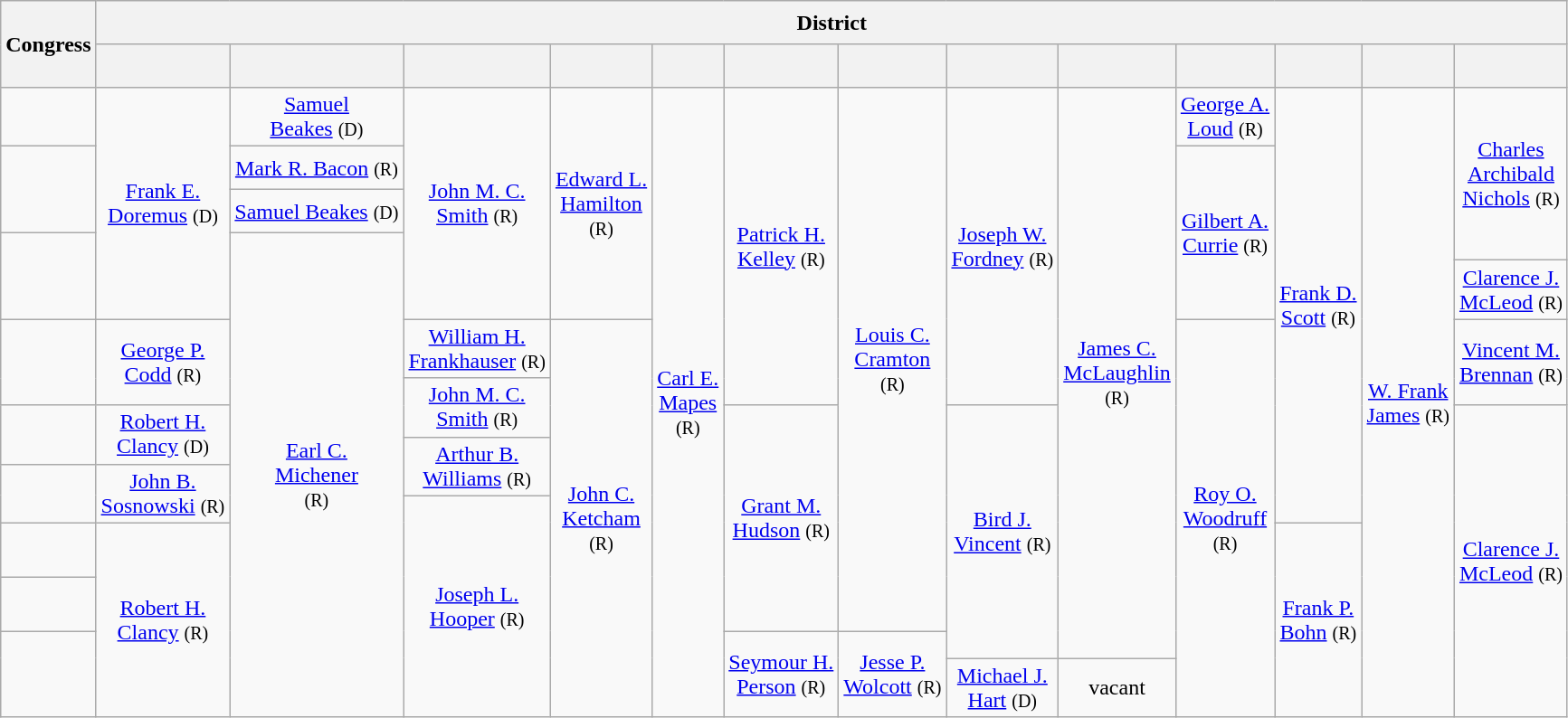<table class=wikitable style="text-align:center">
<tr style="height:2em">
<th rowspan=2>Congress</th>
<th colspan=13>District</th>
</tr>
<tr style="height:2em" valign=bottom>
<th></th>
<th></th>
<th></th>
<th></th>
<th></th>
<th></th>
<th></th>
<th></th>
<th></th>
<th></th>
<th></th>
<th></th>
<th></th>
</tr>
<tr style="height:2.5em">
<td><strong></strong> </td>
<td rowspan="5" ><a href='#'>Frank E.<br>Doremus</a> <small>(D)</small></td>
<td><a href='#'>Samuel<br>Beakes</a> <small>(D)</small></td>
<td rowspan="5" ><a href='#'>John M. C.<br>Smith</a> <small>(R)</small></td>
<td rowspan="5" ><a href='#'>Edward L.<br>Hamilton</a><br><small>(R)</small></td>
<td rowspan="15" ><a href='#'>Carl E.<br>Mapes</a><br><small>(R)</small></td>
<td rowspan=7 ><a href='#'>Patrick H.<br>Kelley</a> <small>(R)</small></td>
<td rowspan="13" ><a href='#'>Louis C.<br>Cramton</a><br><small>(R)</small></td>
<td rowspan="7" ><a href='#'>Joseph W.<br>Fordney</a> <small>(R)</small></td>
<td rowspan="14" ><a href='#'>James C.<br>McLaughlin</a><br><small>(R)</small></td>
<td><a href='#'>George A.<br>Loud</a> <small>(R)</small></td>
<td rowspan=11 ><a href='#'>Frank D.<br>Scott</a> <small>(R)</small></td>
<td rowspan="15" ><a href='#'>W. Frank<br>James</a> <small>(R)</small></td>
<td rowspan=4 ><a href='#'>Charles<br>Archibald<br>Nichols</a> <small>(R)</small></td>
</tr>
<tr style="height:2em">
<td rowspan=2><strong></strong> </td>
<td><a href='#'>Mark R. Bacon</a> <small>(R)</small></td>
<td rowspan=4 ><a href='#'>Gilbert A.<br>Currie</a> <small>(R)</small></td>
</tr>
<tr style="height:2em">
<td><a href='#'>Samuel Beakes</a> <small>(D)</small></td>
</tr>
<tr style="height:1.25em">
<td rowspan=2><strong></strong> </td>
<td rowspan=12 ><a href='#'>Earl C.<br>Michener</a><br><small>(R)</small></td>
</tr>
<tr style="height:2em">
<td><a href='#'>Clarence J.<br>McLeod</a> <small>(R)</small></td>
</tr>
<tr style="height:2em">
<td rowspan=2><strong></strong> </td>
<td rowspan=2 ><a href='#'>George P.<br>Codd</a> <small>(R)</small></td>
<td><a href='#'>William H.<br>Frank­hauser</a> <small>(R)</small></td>
<td rowspan=10 ><a href='#'>John C.<br>Ketcham</a><br><small>(R)</small></td>
<td rowspan="10" ><a href='#'>Roy O.<br>Woodruff</a><br><small>(R)</small></td>
<td rowspan=2 ><a href='#'>Vincent M.<br>Brennan</a> <small>(R)</small></td>
</tr>
<tr style="height:1.25em">
<td rowspan=2 ><a href='#'>John M. C.<br>Smith</a> <small>(R)</small></td>
</tr>
<tr style="height:1.25em">
<td rowspan=2><strong></strong> </td>
<td rowspan=2 ><a href='#'>Robert H.<br>Clancy</a> <small>(D)</small></td>
<td rowspan=6 ><a href='#'>Grant M.<br>Hudson</a> <small>(R)</small></td>
<td rowspan=7 ><a href='#'>Bird J.<br>Vincent</a> <small>(R)</small></td>
<td rowspan="8" ><a href='#'>Clarence J.<br>McLeod</a> <small>(R)</small></td>
</tr>
<tr style="height:1.25em">
<td rowspan=2 ><a href='#'>Arthur B.<br>Williams</a> <small>(R)</small></td>
</tr>
<tr style="height:1.25em">
<td rowspan=2><strong></strong> </td>
<td rowspan=2 ><a href='#'>John B.<br>Sosnowski</a> <small>(R)</small></td>
</tr>
<tr style="height:1.25em">
<td rowspan="5" ><a href='#'>Joseph L.<br>Hooper</a> <small>(R)</small></td>
</tr>
<tr style="height:2.5em">
<td><strong></strong> </td>
<td rowspan=4 ><a href='#'>Robert H.<br>Clancy</a> <small>(R)</small></td>
<td rowspan=4 ><a href='#'>Frank P.<br>Bohn</a> <small>(R)</small></td>
</tr>
<tr style="height:2.5em">
<td><strong></strong> </td>
</tr>
<tr style="height:1.25em">
<td rowspan=2><strong></strong> </td>
<td rowspan=2 ><a href='#'>Seymour H.<br>Person</a> <small>(R)</small></td>
<td rowspan="2" ><a href='#'>Jesse P.<br>Wolcott</a> <small>(R)</small></td>
</tr>
<tr style="height:2em">
<td><a href='#'>Michael J.<br>Hart</a> <small>(D)</small></td>
<td>vacant</td>
</tr>
</table>
